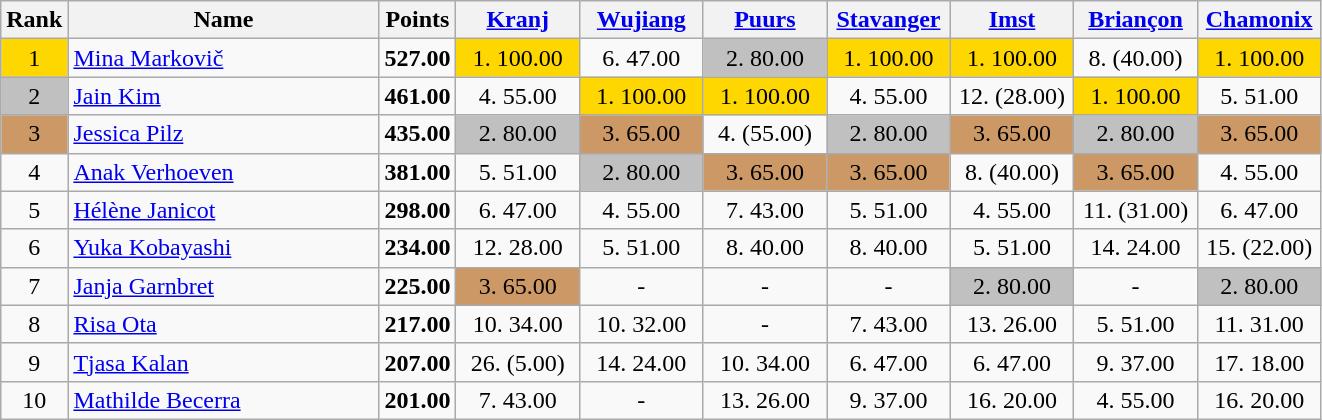<table class="wikitable sortable" style="text-align:center">
<tr>
<th>Rank</th>
<th width = "200">Name</th>
<th>Points</th>
<th width = "75" data-sort-type="number"><a href='#'>Kranj</a></th>
<th width = "75" data-sort-type="number"><a href='#'>Wujiang</a></th>
<th width = "75" data-sort-type="number"><a href='#'>Puurs</a></th>
<th width = "75" data-sort-type="number"><a href='#'>Stavanger</a></th>
<th width = "75" data-sort-type="number"><a href='#'>Imst</a></th>
<th width = "75" data-sort-type="number"><a href='#'>Briançon</a></th>
<th width = "75" data-sort-type="number"><a href='#'>Chamonix</a></th>
</tr>
<tr>
<td style="background: gold">1</td>
<td align="left"> <a href='#'>Mina Markovič</a></td>
<td><strong>527.00</strong></td>
<td style="background: gold">1. 100.00</td>
<td>6. 47.00</td>
<td style="background: silver">2. 80.00</td>
<td style="background: gold">1. 100.00</td>
<td style="background: gold">1. 100.00</td>
<td>8. (40.00)</td>
<td style="background: gold">1. 100.00</td>
</tr>
<tr>
<td style="background: silver">2</td>
<td align="left"> <a href='#'>Jain Kim</a></td>
<td><strong>461.00</strong></td>
<td>4. 55.00</td>
<td style="background: gold">1. 100.00</td>
<td style="background: gold">1. 100.00</td>
<td>4. 55.00</td>
<td>12. (28.00)</td>
<td style="background: gold">1. 100.00</td>
<td>5. 51.00</td>
</tr>
<tr>
<td style="background: #cc9966">3</td>
<td align="left"> <a href='#'>Jessica Pilz</a></td>
<td><strong>435.00</strong></td>
<td style="background: silver">2. 80.00</td>
<td style="background: #cc9966">3. 65.00</td>
<td>4. (55.00)</td>
<td style="background: silver">2. 80.00</td>
<td style="background: #cc9966">3. 65.00</td>
<td style="background: silver">2. 80.00</td>
<td style="background: #cc9966">3. 65.00</td>
</tr>
<tr>
<td>4</td>
<td align="left"> <a href='#'>Anak Verhoeven</a></td>
<td><strong>381.00</strong></td>
<td>5. 51.00</td>
<td style="background: silver">2. 80.00</td>
<td style="background: #cc9966">3. 65.00</td>
<td style="background: #cc9966">3. 65.00</td>
<td>8. (40.00)</td>
<td style="background: #cc9966">3. 65.00</td>
<td>4. 55.00</td>
</tr>
<tr>
<td>5</td>
<td align="left"> <a href='#'>Hélène Janicot</a></td>
<td><strong>298.00</strong></td>
<td>6. 47.00</td>
<td>4. 55.00</td>
<td>7. 43.00</td>
<td>5. 51.00</td>
<td>4. 55.00</td>
<td>11. (31.00)</td>
<td>6. 47.00</td>
</tr>
<tr>
<td>6</td>
<td align="left"> <a href='#'>Yuka Kobayashi</a></td>
<td><strong>234.00</strong></td>
<td>12. 28.00</td>
<td>5. 51.00</td>
<td>8. 40.00</td>
<td>8. 40.00</td>
<td>5. 51.00</td>
<td>14. 24.00</td>
<td>15. (22.00)</td>
</tr>
<tr>
<td>7</td>
<td align="left"> <a href='#'>Janja Garnbret</a></td>
<td><strong>225.00</strong></td>
<td style="background: #cc9966">3. 65.00</td>
<td>-</td>
<td>-</td>
<td>-</td>
<td style="background: silver">2. 80.00</td>
<td>-</td>
<td style="background: silver">2. 80.00</td>
</tr>
<tr>
<td>8</td>
<td align="left"> <a href='#'>Risa Ota</a></td>
<td><strong>217.00</strong></td>
<td>10. 34.00</td>
<td>10. 32.00</td>
<td>-</td>
<td>7. 43.00</td>
<td>13. 26.00</td>
<td>5. 51.00</td>
<td>11. 31.00</td>
</tr>
<tr>
<td>9</td>
<td align="left"> <a href='#'>Tjasa Kalan</a></td>
<td><strong>207.00</strong></td>
<td>26. (5.00)</td>
<td>14. 24.00</td>
<td>10. 34.00</td>
<td>6. 47.00</td>
<td>6. 47.00</td>
<td>9. 37.00</td>
<td>17. 18.00</td>
</tr>
<tr>
<td>10</td>
<td align="left"> <a href='#'>Mathilde Becerra</a></td>
<td><strong>201.00</strong></td>
<td>7. 43.00</td>
<td>-</td>
<td>13. 26.00</td>
<td>9. 37.00</td>
<td>16. 20.00</td>
<td>4. 55.00</td>
<td>16. 20.00</td>
</tr>
</table>
